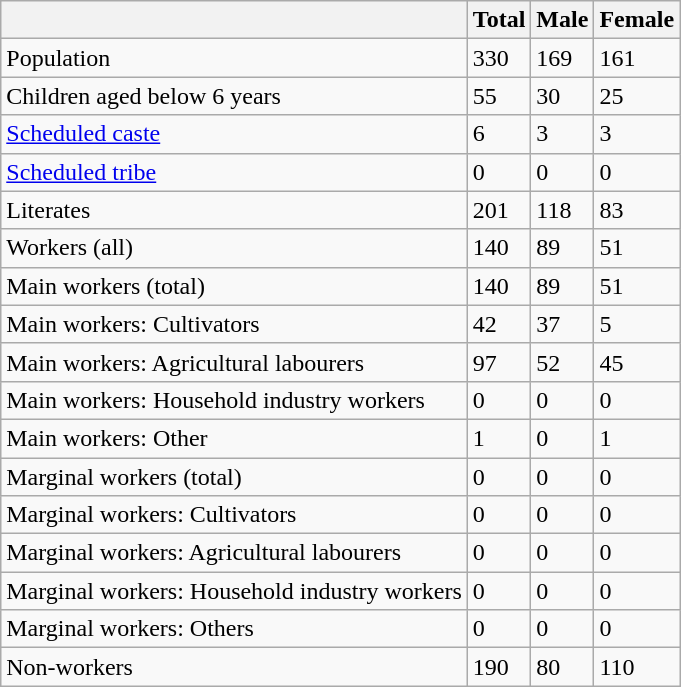<table class="wikitable sortable">
<tr>
<th></th>
<th>Total</th>
<th>Male</th>
<th>Female</th>
</tr>
<tr>
<td>Population</td>
<td>330</td>
<td>169</td>
<td>161</td>
</tr>
<tr>
<td>Children aged below 6 years</td>
<td>55</td>
<td>30</td>
<td>25</td>
</tr>
<tr>
<td><a href='#'>Scheduled caste</a></td>
<td>6</td>
<td>3</td>
<td>3</td>
</tr>
<tr>
<td><a href='#'>Scheduled tribe</a></td>
<td>0</td>
<td>0</td>
<td>0</td>
</tr>
<tr>
<td>Literates</td>
<td>201</td>
<td>118</td>
<td>83</td>
</tr>
<tr>
<td>Workers (all)</td>
<td>140</td>
<td>89</td>
<td>51</td>
</tr>
<tr>
<td>Main workers (total)</td>
<td>140</td>
<td>89</td>
<td>51</td>
</tr>
<tr>
<td>Main workers: Cultivators</td>
<td>42</td>
<td>37</td>
<td>5</td>
</tr>
<tr>
<td>Main workers: Agricultural labourers</td>
<td>97</td>
<td>52</td>
<td>45</td>
</tr>
<tr>
<td>Main workers: Household industry workers</td>
<td>0</td>
<td>0</td>
<td>0</td>
</tr>
<tr>
<td>Main workers: Other</td>
<td>1</td>
<td>0</td>
<td>1</td>
</tr>
<tr>
<td>Marginal workers (total)</td>
<td>0</td>
<td>0</td>
<td>0</td>
</tr>
<tr>
<td>Marginal workers: Cultivators</td>
<td>0</td>
<td>0</td>
<td>0</td>
</tr>
<tr>
<td>Marginal workers: Agricultural labourers</td>
<td>0</td>
<td>0</td>
<td>0</td>
</tr>
<tr>
<td>Marginal workers: Household industry workers</td>
<td>0</td>
<td>0</td>
<td>0</td>
</tr>
<tr>
<td>Marginal workers: Others</td>
<td>0</td>
<td>0</td>
<td>0</td>
</tr>
<tr>
<td>Non-workers</td>
<td>190</td>
<td>80</td>
<td>110</td>
</tr>
</table>
